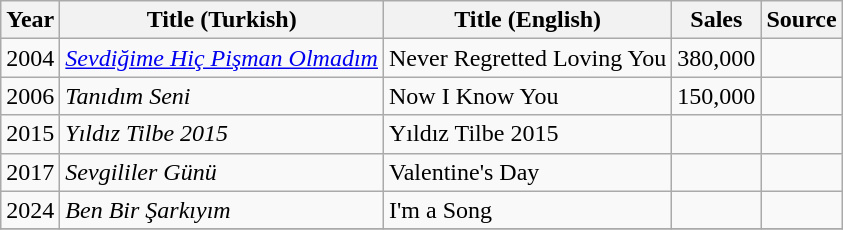<table class="wikitable sortable">
<tr>
<th class="unsortable">Year</th>
<th>Title (Turkish)</th>
<th>Title (English)</th>
<th>Sales</th>
<th class="unsortable">Source</th>
</tr>
<tr>
<td>2004</td>
<td><em><a href='#'>Sevdiğime Hiç Pişman Olmadım</a></em></td>
<td>Never Regretted Loving You</td>
<td>380,000</td>
<td></td>
</tr>
<tr>
<td>2006</td>
<td><em>Tanıdım Seni</em></td>
<td>Now I Know You</td>
<td>150,000</td>
<td></td>
</tr>
<tr>
<td>2015</td>
<td><em>Yıldız Tilbe 2015</em></td>
<td>Yıldız Tilbe 2015</td>
<td></td>
<td></td>
</tr>
<tr>
<td>2017</td>
<td><em>Sevgililer Günü</em></td>
<td>Valentine's Day</td>
<td></td>
<td></td>
</tr>
<tr>
<td>2024</td>
<td><em>Ben Bir Şarkıyım</em></td>
<td>I'm a Song</td>
<td></td>
<td></td>
</tr>
<tr>
</tr>
</table>
